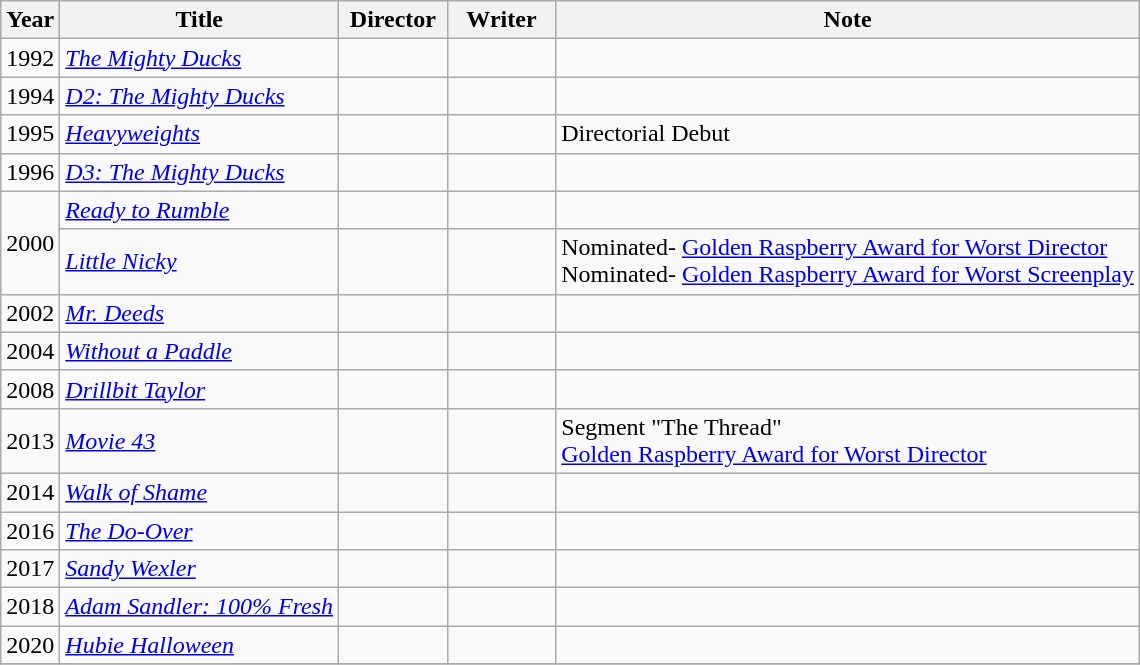<table class="wikitable">
<tr>
<th>Year</th>
<th>Title</th>
<th width=65>Director</th>
<th width=65>Writer</th>
<th>Note</th>
</tr>
<tr>
<td>1992</td>
<td><em><a href='#'>The Mighty Ducks</a></em></td>
<td></td>
<td></td>
<td></td>
</tr>
<tr>
<td>1994</td>
<td><em><a href='#'>D2: The Mighty Ducks</a></em></td>
<td></td>
<td></td>
<td></td>
</tr>
<tr>
<td>1995</td>
<td><em><a href='#'>Heavyweights</a></em></td>
<td></td>
<td></td>
<td>Directorial Debut</td>
</tr>
<tr>
<td>1996</td>
<td><em><a href='#'>D3: The Mighty Ducks</a></em></td>
<td></td>
<td></td>
<td></td>
</tr>
<tr>
<td rowspan=2>2000</td>
<td><em><a href='#'>Ready to Rumble</a></em></td>
<td></td>
<td></td>
<td></td>
</tr>
<tr>
<td><em><a href='#'>Little Nicky</a></em></td>
<td></td>
<td></td>
<td>Nominated- <a href='#'>Golden Raspberry Award for Worst Director</a><br>Nominated- <a href='#'>Golden Raspberry Award for Worst Screenplay</a></td>
</tr>
<tr>
<td>2002</td>
<td><em><a href='#'>Mr. Deeds</a></em></td>
<td></td>
<td></td>
<td></td>
</tr>
<tr>
<td>2004</td>
<td><em><a href='#'>Without a Paddle</a></em></td>
<td></td>
<td></td>
<td></td>
</tr>
<tr>
<td>2008</td>
<td><em><a href='#'>Drillbit Taylor</a></em></td>
<td></td>
<td></td>
<td></td>
</tr>
<tr>
<td>2013</td>
<td><em><a href='#'>Movie 43</a></em></td>
<td></td>
<td></td>
<td>Segment "The Thread"<br><a href='#'>Golden Raspberry Award for Worst Director</a></td>
</tr>
<tr>
<td>2014</td>
<td><em><a href='#'>Walk of Shame</a></em></td>
<td></td>
<td></td>
<td></td>
</tr>
<tr>
<td>2016</td>
<td><em><a href='#'>The Do-Over</a></em></td>
<td></td>
<td></td>
<td></td>
</tr>
<tr>
<td>2017</td>
<td><em><a href='#'>Sandy Wexler</a></em></td>
<td></td>
<td></td>
<td></td>
</tr>
<tr>
<td>2018</td>
<td><em><a href='#'>Adam Sandler: 100% Fresh</a></em></td>
<td></td>
<td></td>
<td></td>
</tr>
<tr>
<td>2020</td>
<td><em><a href='#'>Hubie Halloween</a></em></td>
<td></td>
<td></td>
<td></td>
</tr>
<tr>
</tr>
</table>
